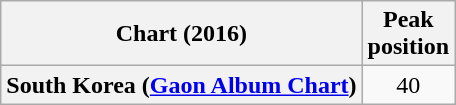<table class="wikitable sortable plainrowheaders" style="text-align:center;">
<tr>
<th>Chart (2016)</th>
<th>Peak<br>position</th>
</tr>
<tr>
<th scope="row">South Korea (<a href='#'>Gaon Album Chart</a>)</th>
<td>40</td>
</tr>
</table>
